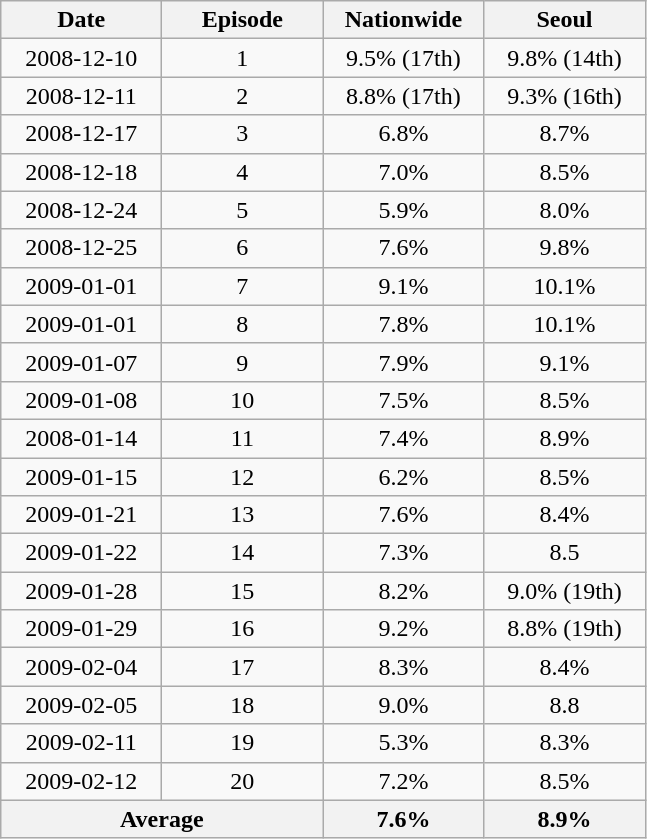<table class="wikitable">
<tr>
<th width=100>Date</th>
<th width=100>Episode</th>
<th width=100>Nationwide</th>
<th width=100>Seoul</th>
</tr>
<tr align=center>
<td>2008-12-10</td>
<td>1</td>
<td>9.5% (17th)</td>
<td>9.8% (14th)</td>
</tr>
<tr align=center>
<td>2008-12-11</td>
<td>2</td>
<td>8.8% (17th)</td>
<td>9.3% (16th)</td>
</tr>
<tr align=center>
<td>2008-12-17</td>
<td>3</td>
<td>6.8%</td>
<td>8.7%</td>
</tr>
<tr align=center>
<td>2008-12-18</td>
<td>4</td>
<td>7.0%</td>
<td>8.5%</td>
</tr>
<tr align=center>
<td>2008-12-24</td>
<td>5</td>
<td>5.9%</td>
<td>8.0%</td>
</tr>
<tr align=center>
<td>2008-12-25</td>
<td>6</td>
<td>7.6%</td>
<td>9.8%</td>
</tr>
<tr align=center>
<td>2009-01-01</td>
<td>7</td>
<td>9.1%</td>
<td>10.1%</td>
</tr>
<tr align=center>
<td>2009-01-01</td>
<td>8</td>
<td>7.8%</td>
<td>10.1%</td>
</tr>
<tr align=center>
<td>2009-01-07</td>
<td>9</td>
<td>7.9%</td>
<td>9.1%</td>
</tr>
<tr align=center>
<td>2009-01-08</td>
<td>10</td>
<td>7.5%</td>
<td>8.5%</td>
</tr>
<tr align=center>
<td>2008-01-14</td>
<td>11</td>
<td>7.4%</td>
<td>8.9%</td>
</tr>
<tr align=center>
<td>2009-01-15</td>
<td>12</td>
<td>6.2%</td>
<td>8.5%</td>
</tr>
<tr align=center>
<td>2009-01-21</td>
<td>13</td>
<td>7.6%</td>
<td>8.4%</td>
</tr>
<tr align=center>
<td>2009-01-22</td>
<td>14</td>
<td>7.3%</td>
<td>8.5</td>
</tr>
<tr align=center>
<td>2009-01-28</td>
<td>15</td>
<td>8.2%</td>
<td>9.0% (19th)</td>
</tr>
<tr align=center>
<td>2009-01-29</td>
<td>16</td>
<td>9.2%</td>
<td>8.8% (19th)</td>
</tr>
<tr align=center>
<td>2009-02-04</td>
<td>17</td>
<td>8.3%</td>
<td>8.4%</td>
</tr>
<tr align=center>
<td>2009-02-05</td>
<td>18</td>
<td>9.0%</td>
<td>8.8</td>
</tr>
<tr align=center>
<td>2009-02-11</td>
<td>19</td>
<td>5.3%</td>
<td>8.3%</td>
</tr>
<tr align=center>
<td>2009-02-12</td>
<td>20</td>
<td>7.2%</td>
<td>8.5%</td>
</tr>
<tr align="center">
<th colspan=2>Average</th>
<th>7.6%</th>
<th>8.9%</th>
</tr>
</table>
